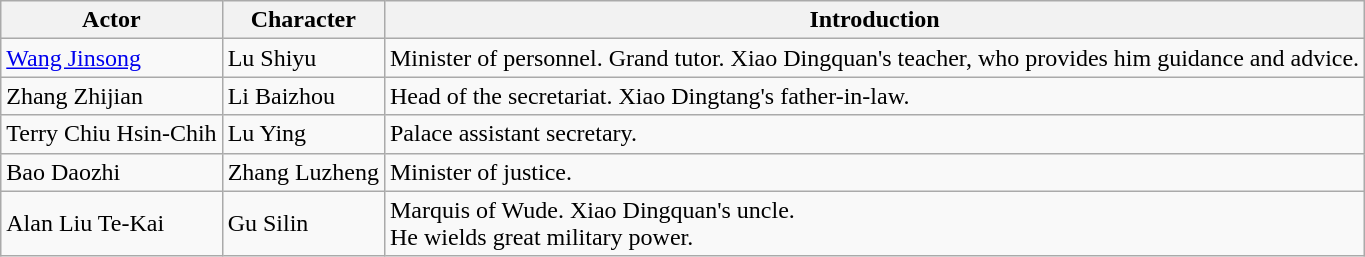<table class="wikitable">
<tr>
<th>Actor</th>
<th>Character</th>
<th>Introduction</th>
</tr>
<tr>
<td><a href='#'>Wang Jinsong</a></td>
<td>Lu Shiyu</td>
<td>Minister of personnel. Grand tutor. Xiao Dingquan's teacher, who provides him guidance and advice.</td>
</tr>
<tr>
<td>Zhang Zhijian</td>
<td>Li Baizhou</td>
<td>Head of the secretariat. Xiao Dingtang's father-in-law.</td>
</tr>
<tr>
<td>Terry Chiu Hsin-Chih</td>
<td>Lu Ying</td>
<td>Palace assistant secretary.</td>
</tr>
<tr>
<td>Bao Daozhi</td>
<td>Zhang Luzheng</td>
<td>Minister of justice.</td>
</tr>
<tr>
<td>Alan Liu Te-Kai</td>
<td>Gu Silin</td>
<td>Marquis of Wude. Xiao Dingquan's uncle.<br>He wields great military power.</td>
</tr>
</table>
